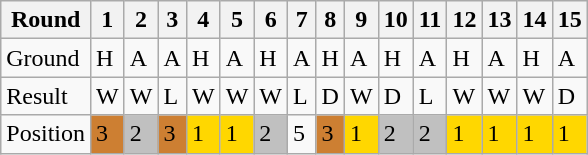<table class="wikitable">
<tr>
<th>Round</th>
<th>1</th>
<th>2</th>
<th>3</th>
<th>4</th>
<th>5</th>
<th>6</th>
<th>7</th>
<th>8</th>
<th>9</th>
<th>10</th>
<th>11</th>
<th>12</th>
<th>13</th>
<th>14</th>
<th>15</th>
</tr>
<tr>
<td>Ground</td>
<td>H</td>
<td>A</td>
<td>A</td>
<td>H</td>
<td>A</td>
<td>H</td>
<td>A</td>
<td>H</td>
<td>A</td>
<td>H</td>
<td>A</td>
<td>H</td>
<td>A</td>
<td>H</td>
<td>A</td>
</tr>
<tr>
<td>Result</td>
<td>W</td>
<td>W</td>
<td>L</td>
<td>W</td>
<td>W</td>
<td>W</td>
<td>L</td>
<td>D</td>
<td>W</td>
<td>D</td>
<td>L</td>
<td>W</td>
<td>W</td>
<td>W</td>
<td>D</td>
</tr>
<tr>
<td>Position</td>
<td bgcolor=#CD7F32>3</td>
<td bgcolor=silver>2</td>
<td bgcolor=#CD7F32>3</td>
<td bgcolor=GOLD>1</td>
<td bgcolor=GOLD>1</td>
<td bgcolor=silver>2</td>
<td>5</td>
<td bgcolor=#CD7F32>3</td>
<td bgcolor=GOLD>1</td>
<td bgcolor=silver>2</td>
<td bgcolor=silver>2</td>
<td bgcolor=GOLD>1</td>
<td bgcolor=GOLD>1</td>
<td bgcolor=GOLD>1</td>
<td bgcolor=GOLD>1</td>
</tr>
</table>
